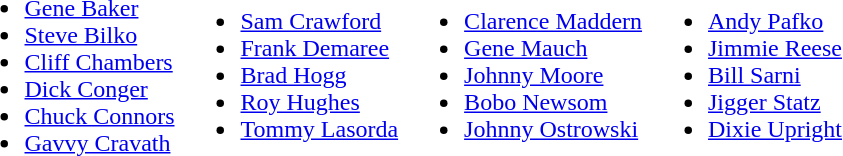<table>
<tr>
<td><br><ul><li><a href='#'>Gene Baker</a></li><li><a href='#'>Steve Bilko</a></li><li><a href='#'>Cliff Chambers</a></li><li><a href='#'>Dick Conger</a></li><li><a href='#'>Chuck Connors</a></li><li><a href='#'>Gavvy Cravath</a></li></ul></td>
<td><br><ul><li><a href='#'>Sam Crawford</a></li><li><a href='#'>Frank Demaree</a></li><li><a href='#'>Brad Hogg</a></li><li><a href='#'>Roy Hughes</a></li><li><a href='#'>Tommy Lasorda</a></li></ul></td>
<td><br><ul><li><a href='#'>Clarence Maddern</a></li><li><a href='#'>Gene Mauch</a></li><li><a href='#'>Johnny Moore</a></li><li><a href='#'>Bobo Newsom</a></li><li><a href='#'>Johnny Ostrowski</a></li></ul></td>
<td><br><ul><li><a href='#'>Andy Pafko</a></li><li><a href='#'>Jimmie Reese</a></li><li><a href='#'>Bill Sarni</a></li><li><a href='#'>Jigger Statz</a></li><li><a href='#'>Dixie Upright</a></li></ul></td>
</tr>
</table>
